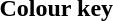<table class="toccolours">
<tr>
<th>Colour key</th>
</tr>
<tr>
<td></td>
</tr>
</table>
